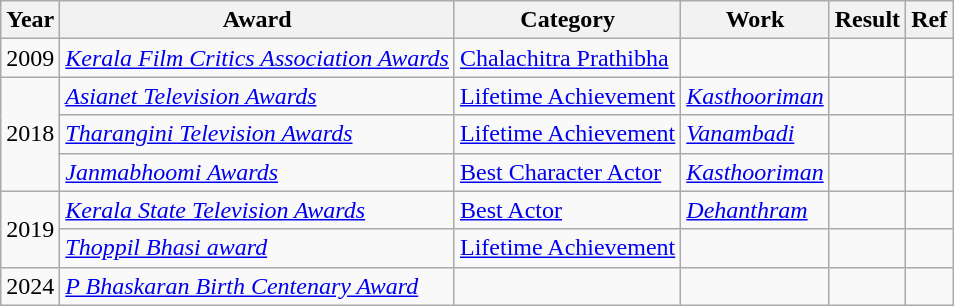<table class="wikitable">
<tr>
<th>Year</th>
<th>Award</th>
<th>Category</th>
<th>Work</th>
<th>Result</th>
<th>Ref</th>
</tr>
<tr>
<td>2009</td>
<td><em><a href='#'>Kerala Film Critics Association Awards</a></em></td>
<td><a href='#'>Chalachitra Prathibha</a></td>
<td></td>
<td></td>
<td></td>
</tr>
<tr>
<td rowspan="3">2018</td>
<td><em><a href='#'>Asianet Television Awards</a></em></td>
<td><a href='#'>Lifetime Achievement</a></td>
<td><em><a href='#'>Kasthooriman</a></em></td>
<td></td>
<td></td>
</tr>
<tr>
<td><em><a href='#'>Tharangini Television Awards</a></em></td>
<td><a href='#'>Lifetime Achievement</a></td>
<td><em><a href='#'>Vanambadi</a></em></td>
<td></td>
<td></td>
</tr>
<tr>
<td><em><a href='#'>Janmabhoomi Awards</a></em></td>
<td><a href='#'>Best Character Actor</a></td>
<td><em><a href='#'>Kasthooriman</a></em></td>
<td></td>
<td></td>
</tr>
<tr>
<td rowspan="2">2019</td>
<td><em><a href='#'>Kerala State Television Awards</a></em></td>
<td><a href='#'>Best Actor</a></td>
<td><em><a href='#'>Dehanthram</a></em></td>
<td></td>
<td></td>
</tr>
<tr>
<td><em><a href='#'>Thoppil Bhasi award</a></em></td>
<td><a href='#'>Lifetime Achievement</a></td>
<td></td>
<td></td>
<td></td>
</tr>
<tr>
<td>2024</td>
<td><em><a href='#'>P Bhaskaran Birth Centenary Award</a></em></td>
<td></td>
<td></td>
<td></td>
<td></td>
</tr>
</table>
